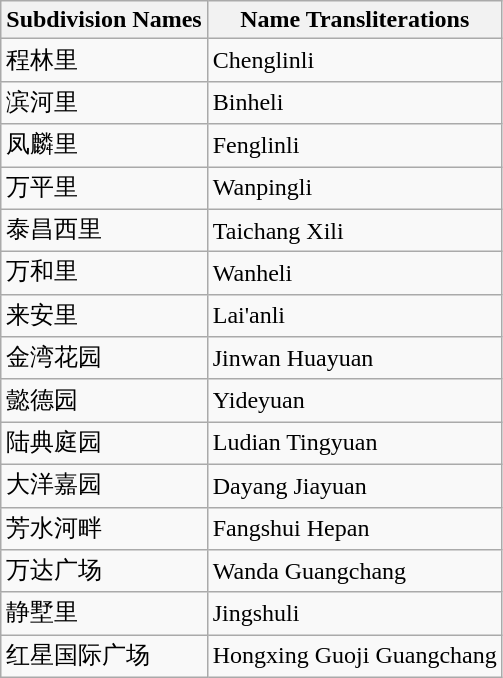<table class="wikitable sortable">
<tr>
<th>Subdivision Names</th>
<th>Name Transliterations</th>
</tr>
<tr>
<td>程林里</td>
<td>Chenglinli</td>
</tr>
<tr>
<td>滨河里</td>
<td>Binheli</td>
</tr>
<tr>
<td>凤麟里</td>
<td>Fenglinli</td>
</tr>
<tr>
<td>万平里</td>
<td>Wanpingli</td>
</tr>
<tr>
<td>泰昌西里</td>
<td>Taichang Xili</td>
</tr>
<tr>
<td>万和里</td>
<td>Wanheli</td>
</tr>
<tr>
<td>来安里</td>
<td>Lai'anli</td>
</tr>
<tr>
<td>金湾花园</td>
<td>Jinwan Huayuan</td>
</tr>
<tr>
<td>懿德园</td>
<td>Yideyuan</td>
</tr>
<tr>
<td>陆典庭园</td>
<td>Ludian Tingyuan</td>
</tr>
<tr>
<td>大洋嘉园</td>
<td>Dayang Jiayuan</td>
</tr>
<tr>
<td>芳水河畔</td>
<td>Fangshui Hepan</td>
</tr>
<tr>
<td>万达广场</td>
<td>Wanda Guangchang</td>
</tr>
<tr>
<td>静墅里</td>
<td>Jingshuli</td>
</tr>
<tr>
<td>红星国际广场</td>
<td>Hongxing Guoji Guangchang</td>
</tr>
</table>
